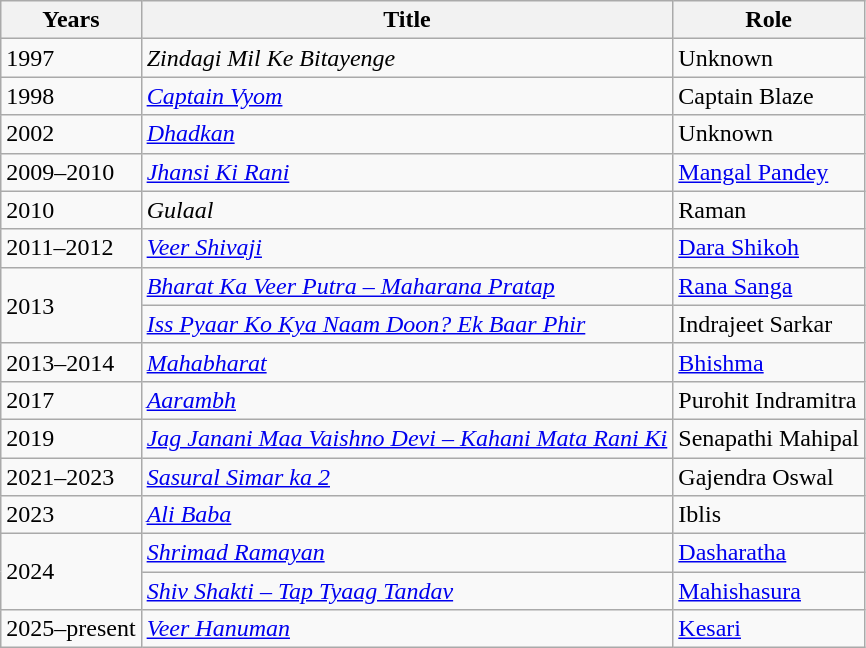<table class="wikitable">
<tr>
<th scope="col">Years</th>
<th scope="col">Title</th>
<th scope="col">Role</th>
</tr>
<tr>
<td>1997</td>
<td><em>Zindagi Mil Ke Bitayenge</em></td>
<td>Unknown</td>
</tr>
<tr>
<td>1998</td>
<td><em><a href='#'>Captain Vyom</a></em></td>
<td>Captain Blaze</td>
</tr>
<tr>
<td>2002</td>
<td><em><a href='#'>Dhadkan</a></em></td>
<td>Unknown</td>
</tr>
<tr>
<td>2009–2010</td>
<td><em> <a href='#'>Jhansi Ki Rani</a></em></td>
<td><a href='#'>Mangal Pandey</a></td>
</tr>
<tr>
<td>2010</td>
<td><em>Gulaal</em></td>
<td>Raman</td>
</tr>
<tr>
<td>2011–2012</td>
<td><em><a href='#'>Veer Shivaji</a></em></td>
<td><a href='#'>Dara Shikoh</a></td>
</tr>
<tr>
<td rowspan="2">2013</td>
<td><em><a href='#'>Bharat Ka Veer Putra – Maharana Pratap</a></em></td>
<td><a href='#'>Rana Sanga</a></td>
</tr>
<tr>
<td><em><a href='#'>Iss Pyaar Ko Kya Naam Doon? Ek Baar Phir</a></em></td>
<td>Indrajeet Sarkar</td>
</tr>
<tr>
<td>2013–2014</td>
<td><em><a href='#'>Mahabharat</a></em></td>
<td><a href='#'>Bhishma</a></td>
</tr>
<tr>
<td>2017</td>
<td><em><a href='#'>Aarambh</a></em></td>
<td>Purohit Indramitra</td>
</tr>
<tr>
<td>2019</td>
<td><em><a href='#'>Jag Janani Maa Vaishno Devi – Kahani Mata Rani Ki</a></em></td>
<td>Senapathi Mahipal</td>
</tr>
<tr>
<td>2021–2023</td>
<td><a href='#'><em>Sasural Simar ka 2 </em></a></td>
<td>Gajendra Oswal</td>
</tr>
<tr>
<td>2023</td>
<td><em><a href='#'>Ali Baba</a></em></td>
<td>Iblis</td>
</tr>
<tr>
<td rowspan="2">2024</td>
<td><em><a href='#'>Shrimad Ramayan</a></em></td>
<td><a href='#'>Dasharatha</a></td>
</tr>
<tr>
<td><em><a href='#'>Shiv Shakti – Tap Tyaag Tandav</a></em></td>
<td><a href='#'>Mahishasura</a></td>
</tr>
<tr>
<td>2025–present</td>
<td><em><a href='#'>Veer Hanuman</a></em></td>
<td><a href='#'>Kesari</a></td>
</tr>
</table>
